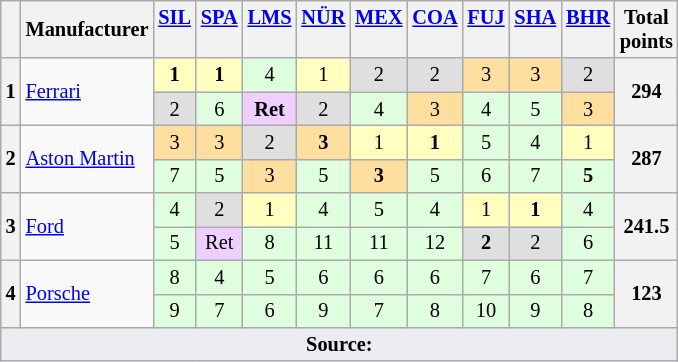<table class="wikitable" style="font-size: 85%; text-align:center;">
<tr valign="top">
<th valign=middle></th>
<th valign=middle>Manufacturer</th>
<th><a href='#'>SIL</a><br></th>
<th><a href='#'>SPA</a><br></th>
<th><a href='#'>LMS</a><br></th>
<th><a href='#'>NÜR</a><br></th>
<th><a href='#'>MEX</a><br></th>
<th><a href='#'>COA</a><br></th>
<th><a href='#'>FUJ</a><br></th>
<th><a href='#'>SHA</a><br></th>
<th><a href='#'>BHR</a><br></th>
<th valign=middle>Total<br>points</th>
</tr>
<tr>
<th rowspan=2>1</th>
<td rowspan=2 align=left> <a href='#'>Ferrari</a></td>
<td style="background:#FFFFBF;"><strong>1</strong></td>
<td style="background:#FFFFBF;"><strong>1</strong></td>
<td style="background:#DFFFDF;">4</td>
<td style="background:#FFFFBF;">1</td>
<td style="background:#DFDFDF;">2</td>
<td style="background:#DFDFDF;">2</td>
<td style="background:#FFDF9F;">3</td>
<td style="background:#FFDF9F;">3</td>
<td style="background:#DFDFDF;">2</td>
<th rowspan="2"><strong>294</strong></th>
</tr>
<tr>
<td style="background:#DFDFDF;">2</td>
<td style="background:#DFFFDF;">6</td>
<td style="background:#EFCFFF;"><strong>Ret</strong></td>
<td style="background:#DFDFDF;">2</td>
<td style="background:#DFFFDF;">4</td>
<td style="background:#FFDF9F;">3</td>
<td style="background:#DFFFDF;">4</td>
<td style="background:#DFFFDF;">5</td>
<td style="background:#FFDF9F;">3</td>
</tr>
<tr>
<th rowspan=2>2</th>
<td rowspan=2 align=left> <a href='#'>Aston Martin</a></td>
<td style="background:#FFDF9F;">3</td>
<td style="background:#FFDF9F;">3</td>
<td style="background:#DFDFDF;">2</td>
<td style="background:#FFDF9F;"><strong>3</strong></td>
<td style="background:#FFFFBF;">1</td>
<td style="background:#FFFFBF;"><strong>1</strong></td>
<td style="background:#DFFFDF;">5</td>
<td style="background:#DFFFDF;">4</td>
<td style="background:#FFFFBF;">1</td>
<th rowspan="2"><strong>287</strong></th>
</tr>
<tr>
<td style="background:#DFFFDF;">7</td>
<td style="background:#DFFFDF;">5</td>
<td style="background:#FFDF9F;">3</td>
<td style="background:#DFFFDF;">5</td>
<td style="background:#FFDF9F;"><strong>3</strong></td>
<td style="background:#DFFFDF;">5</td>
<td style="background:#DFFFDF;">6</td>
<td style="background:#DFFFDF;">7</td>
<td style="background:#DFFFDF;"><strong>5</strong></td>
</tr>
<tr>
<th rowspan=2>3</th>
<td rowspan=2 align=left> <a href='#'>Ford</a></td>
<td style="background:#DFFFDF;">4</td>
<td style="background:#DFDFDF;">2</td>
<td style="background:#FFFFBF;">1</td>
<td style="background:#DFFFDF;">4</td>
<td style="background:#DFFFDF;">5</td>
<td style="background:#DFFFDF;">4</td>
<td style="background:#FFFFBF;">1</td>
<td style="background:#FFFFBF;"><strong>1</strong></td>
<td style="background:#DFFFDF;">4</td>
<th rowspan="2"><strong>241.5</strong></th>
</tr>
<tr>
<td style="background:#DFFFDF;">5</td>
<td style="background:#EFCFFF;">Ret</td>
<td style="background:#DFFFDF;">8</td>
<td style="background:#DFFFDF;">11</td>
<td style="background:#DFFFDF;">11</td>
<td style="background:#DFFFDF;">12</td>
<td style="background:#DFDFDF;"><strong>2</strong></td>
<td style="background:#DFDFDF;">2</td>
<td style="background:#DFFFDF;">6</td>
</tr>
<tr>
<th rowspan=2>4</th>
<td rowspan=2 align=left> <a href='#'>Porsche</a></td>
<td style="background:#DFFFDF;">8</td>
<td style="background:#DFFFDF;">4</td>
<td style="background:#DFFFDF;">5</td>
<td style="background:#DFFFDF;">6</td>
<td style="background:#DFFFDF;">6</td>
<td style="background:#DFFFDF;">6</td>
<td style="background:#DFFFDF;">7</td>
<td style="background:#DFFFDF;">6</td>
<td style="background:#DFFFDF;">7</td>
<th rowspan="2"><strong>123</strong></th>
</tr>
<tr>
<td style="background:#DFFFDF;">9</td>
<td style="background:#DFFFDF;">7</td>
<td style="background:#DFFFDF;">6</td>
<td style="background:#DFFFDF;">9</td>
<td style="background:#DFFFDF;">7</td>
<td style="background:#DFFFDF;">8</td>
<td style="background:#DFFFDF;">10</td>
<td style="background:#DFFFDF;">9</td>
<td style="background:#DFFFDF;">8</td>
</tr>
<tr class="sortbottom">
<td colspan="12" style="background-color:#EAECF0;text-align:center"><strong>Source:</strong></td>
</tr>
</table>
